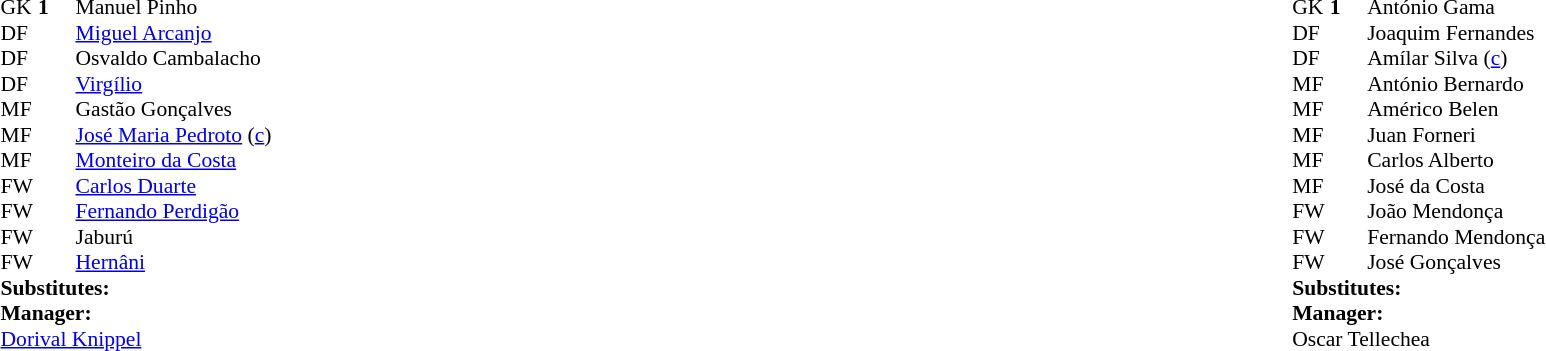<table width="100%">
<tr>
<td valign="top" width="50%"><br><table style="font-size: 90%" cellspacing="0" cellpadding="0">
<tr>
<td colspan="4"></td>
</tr>
<tr>
<th width=25></th>
<th width=25></th>
</tr>
<tr>
<td>GK</td>
<td><strong>1</strong></td>
<td> Manuel Pinho</td>
</tr>
<tr>
<td>DF</td>
<td></td>
<td> <a href='#'>Miguel Arcanjo</a></td>
</tr>
<tr>
<td>DF</td>
<td></td>
<td> Osvaldo Cambalacho</td>
</tr>
<tr>
<td>DF</td>
<td></td>
<td> <a href='#'>Virgílio</a></td>
</tr>
<tr>
<td>MF</td>
<td></td>
<td> Gastão Gonçalves</td>
</tr>
<tr>
<td>MF</td>
<td></td>
<td> <a href='#'>José Maria Pedroto</a> (<a href='#'>c</a>)</td>
</tr>
<tr>
<td>MF</td>
<td></td>
<td> <a href='#'>Monteiro da Costa</a></td>
</tr>
<tr>
<td>FW</td>
<td></td>
<td> <a href='#'>Carlos Duarte</a></td>
</tr>
<tr>
<td>FW</td>
<td></td>
<td> <a href='#'>Fernando Perdigão</a></td>
</tr>
<tr>
<td>FW</td>
<td></td>
<td> Jaburú</td>
</tr>
<tr>
<td>FW</td>
<td></td>
<td> <a href='#'>Hernâni</a></td>
</tr>
<tr>
<td colspan=3><strong>Substitutes:</strong></td>
</tr>
<tr>
<td colspan=3><strong>Manager:</strong></td>
</tr>
<tr>
<td colspan=4> <a href='#'>Dorival Knippel</a></td>
</tr>
</table>
</td>
<td valign="top"></td>
<td valign="top" width="50%"><br><table style="font-size: 90%" cellspacing="0" cellpadding="0" align=center>
<tr>
<td colspan="4"></td>
</tr>
<tr>
<th width=25></th>
<th width=25></th>
</tr>
<tr>
<td>GK</td>
<td><strong>1</strong></td>
<td> António Gama</td>
</tr>
<tr>
<td>DF</td>
<td></td>
<td> Joaquim Fernandes</td>
</tr>
<tr>
<td>DF</td>
<td></td>
<td> Amílar Silva (<a href='#'>c</a>)</td>
</tr>
<tr>
<td>MF</td>
<td></td>
<td> António Bernardo</td>
</tr>
<tr>
<td>MF</td>
<td></td>
<td> Américo Belen</td>
</tr>
<tr>
<td>MF</td>
<td></td>
<td> Juan Forneri</td>
</tr>
<tr>
<td>MF</td>
<td></td>
<td> Carlos Alberto</td>
</tr>
<tr>
<td>MF</td>
<td></td>
<td> José da Costa</td>
</tr>
<tr>
<td>FW</td>
<td></td>
<td> João Mendonça</td>
</tr>
<tr>
<td>FW</td>
<td></td>
<td> Fernando Mendonça</td>
</tr>
<tr>
<td>FW</td>
<td></td>
<td> José Gonçalves</td>
</tr>
<tr>
<td colspan=3><strong>Substitutes:</strong></td>
</tr>
<tr>
<td colspan=3><strong>Manager:</strong></td>
</tr>
<tr>
<td colspan=4> Oscar Tellechea</td>
</tr>
</table>
</td>
</tr>
</table>
